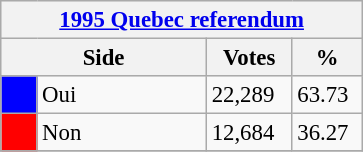<table class="wikitable" style="font-size: 95%; clear:both">
<tr style="background-color:#E9E9E9">
<th colspan=4><a href='#'>1995 Quebec referendum</a></th>
</tr>
<tr style="background-color:#E9E9E9">
<th colspan=2 style="width: 130px">Side</th>
<th style="width: 50px">Votes</th>
<th style="width: 40px">%</th>
</tr>
<tr>
<td bgcolor="blue"></td>
<td>Oui</td>
<td>22,289</td>
<td>63.73</td>
</tr>
<tr>
<td bgcolor="red"></td>
<td>Non</td>
<td>12,684</td>
<td>36.27</td>
</tr>
<tr>
</tr>
</table>
